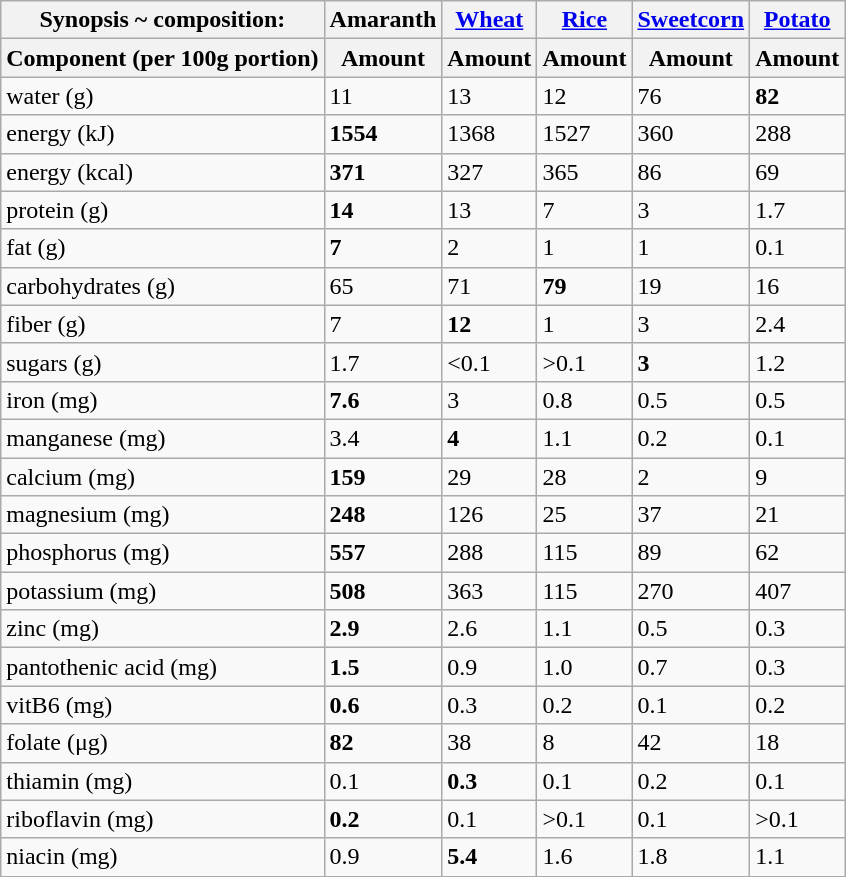<table class="wikitable">
<tr>
<th>Synopsis ~ composition:</th>
<th>Amaranth</th>
<th><a href='#'>Wheat</a></th>
<th><a href='#'>Rice</a></th>
<th><a href='#'>Sweetcorn</a></th>
<th><a href='#'>Potato</a></th>
</tr>
<tr>
<th>Component (per 100g portion)</th>
<th>Amount</th>
<th>Amount</th>
<th>Amount</th>
<th>Amount</th>
<th>Amount</th>
</tr>
<tr>
<td>water (g)</td>
<td>11</td>
<td>13</td>
<td>12</td>
<td>76</td>
<td><strong>82</strong></td>
</tr>
<tr>
<td>energy (kJ)</td>
<td><strong>1554</strong></td>
<td>1368</td>
<td>1527</td>
<td>360</td>
<td>288</td>
</tr>
<tr>
<td>energy (kcal)</td>
<td><strong>371</strong></td>
<td>327</td>
<td>365</td>
<td>86</td>
<td>69</td>
</tr>
<tr>
<td>protein (g)</td>
<td><strong>14</strong></td>
<td>13</td>
<td>7</td>
<td>3</td>
<td>1.7</td>
</tr>
<tr>
<td>fat (g)</td>
<td><strong>7</strong></td>
<td>2</td>
<td>1</td>
<td>1</td>
<td>0.1</td>
</tr>
<tr>
<td>carbohydrates (g)</td>
<td>65</td>
<td>71</td>
<td><strong>79</strong></td>
<td>19</td>
<td>16</td>
</tr>
<tr>
<td>fiber (g)</td>
<td>7</td>
<td><strong>12</strong></td>
<td>1</td>
<td>3</td>
<td>2.4</td>
</tr>
<tr>
<td>sugars (g)</td>
<td>1.7</td>
<td><0.1</td>
<td>>0.1</td>
<td><strong>3</strong></td>
<td>1.2</td>
</tr>
<tr>
<td>iron (mg)</td>
<td><strong>7.6</strong></td>
<td>3</td>
<td>0.8</td>
<td>0.5</td>
<td>0.5</td>
</tr>
<tr>
<td>manganese (mg)</td>
<td>3.4</td>
<td><strong>4</strong></td>
<td>1.1</td>
<td>0.2</td>
<td>0.1</td>
</tr>
<tr>
<td>calcium (mg)</td>
<td><strong>159</strong></td>
<td>29</td>
<td>28</td>
<td>2</td>
<td>9</td>
</tr>
<tr>
<td>magnesium (mg)</td>
<td><strong>248</strong></td>
<td>126</td>
<td>25</td>
<td>37</td>
<td>21</td>
</tr>
<tr>
<td>phosphorus (mg)</td>
<td><strong>557</strong></td>
<td>288</td>
<td>115</td>
<td>89</td>
<td>62</td>
</tr>
<tr>
<td>potassium (mg)</td>
<td><strong>508</strong></td>
<td>363</td>
<td>115</td>
<td>270</td>
<td>407</td>
</tr>
<tr>
<td>zinc (mg)</td>
<td><strong>2.9</strong></td>
<td>2.6</td>
<td>1.1</td>
<td>0.5</td>
<td>0.3</td>
</tr>
<tr>
<td>pantothenic acid (mg)</td>
<td><strong>1.5</strong></td>
<td>0.9</td>
<td>1.0</td>
<td>0.7</td>
<td>0.3</td>
</tr>
<tr>
<td>vitB6 (mg)</td>
<td><strong>0.6</strong></td>
<td>0.3</td>
<td>0.2</td>
<td>0.1</td>
<td>0.2</td>
</tr>
<tr>
<td>folate (μg)</td>
<td><strong>82</strong></td>
<td>38</td>
<td>8</td>
<td>42</td>
<td>18</td>
</tr>
<tr>
<td>thiamin (mg)</td>
<td>0.1</td>
<td><strong>0.3</strong></td>
<td>0.1</td>
<td>0.2</td>
<td>0.1</td>
</tr>
<tr>
<td>riboflavin (mg)</td>
<td><strong>0.2</strong></td>
<td>0.1</td>
<td>>0.1</td>
<td>0.1</td>
<td>>0.1</td>
</tr>
<tr>
<td>niacin (mg)</td>
<td>0.9</td>
<td><strong>5.4</strong></td>
<td>1.6</td>
<td>1.8</td>
<td>1.1</td>
</tr>
</table>
